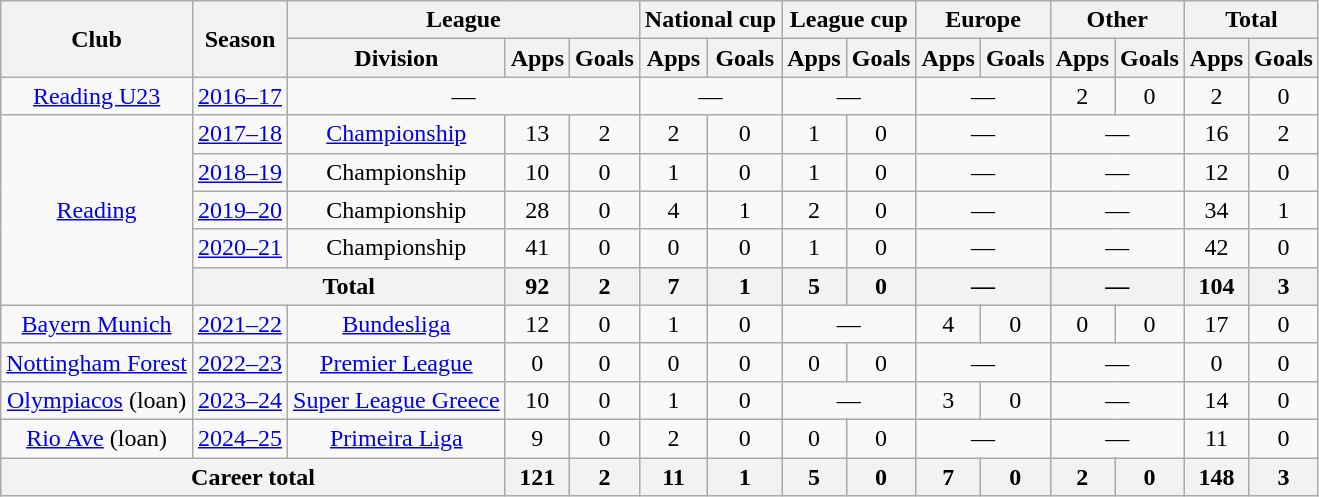<table class="wikitable" style="text-align: center;">
<tr>
<th rowspan=2>Club</th>
<th rowspan=2>Season</th>
<th colspan=3>League</th>
<th colspan=2>National cup</th>
<th colspan=2>League cup</th>
<th colspan=2>Europe</th>
<th colspan=2>Other</th>
<th colspan=2>Total</th>
</tr>
<tr>
<th>Division</th>
<th>Apps</th>
<th>Goals</th>
<th>Apps</th>
<th>Goals</th>
<th>Apps</th>
<th>Goals</th>
<th>Apps</th>
<th>Goals</th>
<th>Apps</th>
<th>Goals</th>
<th>Apps</th>
<th>Goals</th>
</tr>
<tr>
<td><a href='#'>Reading U23</a></td>
<td><a href='#'>2016–17</a></td>
<td colspan="3">—</td>
<td colspan="2">—</td>
<td colspan="2">—</td>
<td colspan="2">—</td>
<td>2</td>
<td>0</td>
<td>2</td>
<td>0</td>
</tr>
<tr>
<td rowspan=5><a href='#'>Reading</a></td>
<td><a href='#'>2017–18</a></td>
<td><a href='#'>Championship</a></td>
<td>13</td>
<td>2</td>
<td>2</td>
<td>0</td>
<td>1</td>
<td>0</td>
<td colspan="2">—</td>
<td colspan=2>—</td>
<td>16</td>
<td>2</td>
</tr>
<tr>
<td><a href='#'>2018–19</a></td>
<td>Championship</td>
<td>10</td>
<td>0</td>
<td>1</td>
<td>0</td>
<td>1</td>
<td>0</td>
<td colspan="2">—</td>
<td colspan=2>—</td>
<td>12</td>
<td>0</td>
</tr>
<tr>
<td><a href='#'>2019–20</a></td>
<td>Championship</td>
<td>28</td>
<td>0</td>
<td>4</td>
<td>1</td>
<td>2</td>
<td>0</td>
<td colspan="2">—</td>
<td colspan=2>—</td>
<td>34</td>
<td>1</td>
</tr>
<tr>
<td><a href='#'>2020–21</a></td>
<td>Championship</td>
<td>41</td>
<td>0</td>
<td>0</td>
<td>0</td>
<td>1</td>
<td>0</td>
<td colspan="2">—</td>
<td colspan=2>—</td>
<td>42</td>
<td>0</td>
</tr>
<tr>
<th colspan=2>Total</th>
<th>92</th>
<th>2</th>
<th>7</th>
<th>1</th>
<th>5</th>
<th>0</th>
<th colspan="2">—</th>
<th colspan=2>—</th>
<th>104</th>
<th>3</th>
</tr>
<tr>
<td><a href='#'>Bayern Munich</a></td>
<td><a href='#'>2021–22</a></td>
<td><a href='#'>Bundesliga</a></td>
<td>12</td>
<td>0</td>
<td>1</td>
<td>0</td>
<td colspan=2>—</td>
<td>4</td>
<td>0</td>
<td>0</td>
<td>0</td>
<td>17</td>
<td>0</td>
</tr>
<tr>
<td><a href='#'>Nottingham Forest</a></td>
<td><a href='#'>2022–23</a></td>
<td><a href='#'>Premier League</a></td>
<td>0</td>
<td>0</td>
<td>0</td>
<td>0</td>
<td>0</td>
<td>0</td>
<td colspan="2">—</td>
<td colspan="2">—</td>
<td>0</td>
<td>0</td>
</tr>
<tr>
<td><a href='#'>Olympiacos</a> (loan)</td>
<td><a href='#'>2023–24</a></td>
<td><a href='#'>Super League Greece</a></td>
<td>10</td>
<td>0</td>
<td>1</td>
<td>0</td>
<td colspan="2">—</td>
<td>3</td>
<td>0</td>
<td colspan="2">—</td>
<td>14</td>
<td>0</td>
</tr>
<tr>
<td><a href='#'>Rio Ave</a> (loan)</td>
<td><a href='#'>2024–25</a></td>
<td><a href='#'>Primeira Liga</a></td>
<td>9</td>
<td>0</td>
<td>2</td>
<td>0</td>
<td>0</td>
<td>0</td>
<td colspan="2">—</td>
<td colspan="2">—</td>
<td>11</td>
<td>0</td>
</tr>
<tr>
<th colspan=3>Career total</th>
<th>121</th>
<th>2</th>
<th>11</th>
<th>1</th>
<th>5</th>
<th>0</th>
<th>7</th>
<th>0</th>
<th>2</th>
<th>0</th>
<th>148</th>
<th>3</th>
</tr>
</table>
